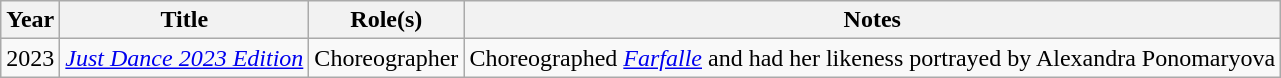<table class="wikitable">
<tr>
<th>Year</th>
<th>Title</th>
<th>Role(s)</th>
<th>Notes</th>
</tr>
<tr>
<td>2023</td>
<td><em><a href='#'>Just Dance 2023 Edition</a></em></td>
<td>Choreographer</td>
<td>Choreographed <em><a href='#'>Farfalle</a></em> and had her likeness portrayed by Alexandra Ponomaryova</td>
</tr>
</table>
